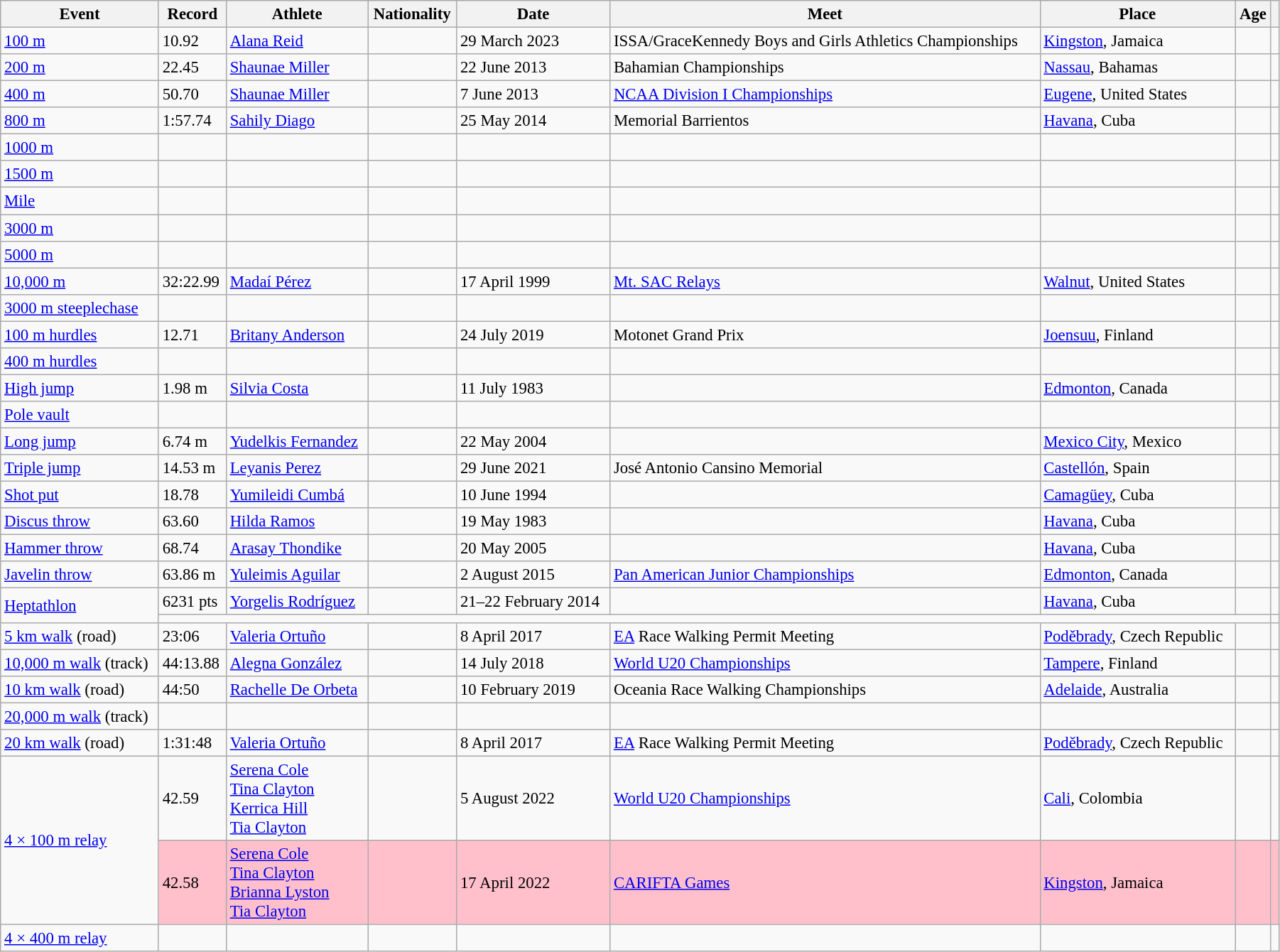<table class=wikitable style="width: 95%; font-size: 95%;">
<tr>
<th>Event</th>
<th>Record</th>
<th>Athlete</th>
<th>Nationality</th>
<th>Date</th>
<th>Meet</th>
<th>Place</th>
<th>Age</th>
<th></th>
</tr>
<tr>
<td><a href='#'>100 m</a></td>
<td>10.92 </td>
<td><a href='#'>Alana Reid</a></td>
<td></td>
<td>29 March 2023</td>
<td>ISSA/GraceKennedy Boys and Girls Athletics Championships</td>
<td><a href='#'>Kingston</a>, Jamaica</td>
<td></td>
<td></td>
</tr>
<tr>
<td><a href='#'>200 m</a></td>
<td>22.45 </td>
<td><a href='#'>Shaunae Miller</a></td>
<td></td>
<td>22 June 2013</td>
<td>Bahamian Championships</td>
<td><a href='#'>Nassau</a>, Bahamas</td>
<td></td>
<td></td>
</tr>
<tr>
<td><a href='#'>400 m</a></td>
<td>50.70</td>
<td><a href='#'>Shaunae Miller</a></td>
<td></td>
<td>7 June 2013</td>
<td><a href='#'>NCAA Division I Championships</a></td>
<td><a href='#'>Eugene</a>, United States</td>
<td></td>
<td></td>
</tr>
<tr>
<td><a href='#'>800 m</a></td>
<td>1:57.74</td>
<td><a href='#'>Sahily Diago</a></td>
<td></td>
<td>25 May 2014</td>
<td>Memorial Barrientos</td>
<td><a href='#'>Havana</a>, Cuba</td>
<td></td>
<td></td>
</tr>
<tr>
<td><a href='#'>1000 m</a></td>
<td></td>
<td></td>
<td></td>
<td></td>
<td></td>
<td></td>
<td></td>
<td></td>
</tr>
<tr>
<td><a href='#'>1500 m</a></td>
<td></td>
<td></td>
<td></td>
<td></td>
<td></td>
<td></td>
<td></td>
<td></td>
</tr>
<tr>
<td><a href='#'>Mile</a></td>
<td></td>
<td></td>
<td></td>
<td></td>
<td></td>
<td></td>
<td></td>
<td></td>
</tr>
<tr>
<td><a href='#'>3000 m</a></td>
<td></td>
<td></td>
<td></td>
<td></td>
<td></td>
<td></td>
<td></td>
<td></td>
</tr>
<tr>
<td><a href='#'>5000 m</a></td>
<td></td>
<td></td>
<td></td>
<td></td>
<td></td>
<td></td>
<td></td>
<td></td>
</tr>
<tr>
<td><a href='#'>10,000 m</a></td>
<td>32:22.99</td>
<td><a href='#'>Madaí Pérez</a></td>
<td></td>
<td>17 April 1999</td>
<td><a href='#'>Mt. SAC Relays</a></td>
<td><a href='#'>Walnut</a>, United States</td>
<td></td>
<td></td>
</tr>
<tr>
<td><a href='#'>3000 m steeplechase</a></td>
<td></td>
<td></td>
<td></td>
<td></td>
<td></td>
<td></td>
<td></td>
<td></td>
</tr>
<tr>
<td><a href='#'>100 m hurdles</a></td>
<td>12.71 </td>
<td><a href='#'>Britany Anderson</a></td>
<td></td>
<td>24 July 2019</td>
<td>Motonet Grand Prix</td>
<td><a href='#'>Joensuu</a>, Finland</td>
<td></td>
<td></td>
</tr>
<tr>
<td><a href='#'>400 m hurdles</a></td>
<td></td>
<td></td>
<td></td>
<td></td>
<td></td>
<td></td>
<td></td>
<td></td>
</tr>
<tr>
<td><a href='#'>High jump</a></td>
<td>1.98 m</td>
<td><a href='#'>Silvia Costa</a></td>
<td></td>
<td>11 July 1983</td>
<td></td>
<td><a href='#'>Edmonton</a>, Canada</td>
<td></td>
<td></td>
</tr>
<tr>
<td><a href='#'>Pole vault</a></td>
<td></td>
<td></td>
<td></td>
<td></td>
<td></td>
<td></td>
<td></td>
<td></td>
</tr>
<tr>
<td><a href='#'>Long jump</a></td>
<td>6.74 m  </td>
<td><a href='#'>Yudelkis Fernandez</a></td>
<td></td>
<td>22 May 2004</td>
<td></td>
<td><a href='#'>Mexico City</a>, Mexico</td>
<td></td>
<td></td>
</tr>
<tr>
<td><a href='#'>Triple jump</a></td>
<td>14.53 m </td>
<td><a href='#'>Leyanis Perez</a></td>
<td></td>
<td>29 June 2021</td>
<td>José Antonio Cansino Memorial</td>
<td><a href='#'>Castellón</a>, Spain</td>
<td></td>
<td></td>
</tr>
<tr>
<td><a href='#'>Shot put</a></td>
<td>18.78</td>
<td><a href='#'>Yumileidi Cumbá</a></td>
<td></td>
<td>10 June 1994</td>
<td></td>
<td><a href='#'>Camagüey</a>, Cuba</td>
<td></td>
<td></td>
</tr>
<tr>
<td><a href='#'>Discus throw</a></td>
<td>63.60</td>
<td><a href='#'>Hilda Ramos</a></td>
<td></td>
<td>19 May 1983</td>
<td></td>
<td><a href='#'>Havana</a>, Cuba</td>
<td></td>
<td></td>
</tr>
<tr>
<td><a href='#'>Hammer throw</a></td>
<td>68.74</td>
<td><a href='#'>Arasay Thondike</a></td>
<td></td>
<td>20 May 2005</td>
<td></td>
<td><a href='#'>Havana</a>, Cuba</td>
<td></td>
<td></td>
</tr>
<tr>
<td><a href='#'>Javelin throw</a></td>
<td>63.86 m</td>
<td><a href='#'>Yuleimis Aguilar</a></td>
<td></td>
<td>2 August 2015</td>
<td><a href='#'>Pan American Junior Championships</a></td>
<td><a href='#'>Edmonton</a>, Canada</td>
<td></td>
<td></td>
</tr>
<tr>
<td rowspan=2><a href='#'>Heptathlon</a></td>
<td>6231 pts</td>
<td><a href='#'>Yorgelis Rodríguez</a></td>
<td></td>
<td>21–22 February 2014</td>
<td></td>
<td><a href='#'>Havana</a>, Cuba</td>
<td></td>
<td></td>
</tr>
<tr>
<td colspan=7></td>
<td></td>
</tr>
<tr>
<td><a href='#'>5 km walk</a> (road)</td>
<td>23:06</td>
<td><a href='#'>Valeria Ortuño</a></td>
<td></td>
<td>8 April 2017</td>
<td><a href='#'>EA</a> Race Walking Permit Meeting</td>
<td><a href='#'>Poděbrady</a>, Czech Republic</td>
<td></td>
<td></td>
</tr>
<tr>
<td><a href='#'>10,000 m walk</a> (track)</td>
<td>44:13.88</td>
<td><a href='#'>Alegna González</a></td>
<td></td>
<td>14 July 2018</td>
<td><a href='#'>World U20 Championships</a></td>
<td><a href='#'>Tampere</a>, Finland</td>
<td></td>
<td></td>
</tr>
<tr>
<td><a href='#'>10 km walk</a> (road)</td>
<td>44:50</td>
<td><a href='#'>Rachelle De Orbeta</a></td>
<td></td>
<td>10 February 2019</td>
<td>Oceania Race Walking Championships</td>
<td><a href='#'>Adelaide</a>, Australia</td>
<td></td>
<td></td>
</tr>
<tr>
<td><a href='#'>20,000 m walk</a> (track)</td>
<td></td>
<td></td>
<td></td>
<td></td>
<td></td>
<td></td>
<td></td>
<td></td>
</tr>
<tr>
<td><a href='#'>20 km walk</a> (road)</td>
<td>1:31:48</td>
<td><a href='#'>Valeria Ortuño</a></td>
<td></td>
<td>8 April 2017</td>
<td><a href='#'>EA</a> Race Walking Permit Meeting</td>
<td><a href='#'>Poděbrady</a>, Czech Republic</td>
<td></td>
<td></td>
</tr>
<tr>
<td rowspan=2><a href='#'>4 × 100 m relay</a></td>
<td>42.59 </td>
<td><a href='#'>Serena Cole</a><br><a href='#'>Tina Clayton</a><br><a href='#'>Kerrica Hill</a><br><a href='#'>Tia Clayton</a></td>
<td></td>
<td>5 August 2022</td>
<td><a href='#'>World U20 Championships</a></td>
<td><a href='#'>Cali</a>, Colombia</td>
<td><br><br><br></td>
<td></td>
</tr>
<tr style="background:pink">
<td>42.58 </td>
<td><a href='#'>Serena Cole</a><br><a href='#'>Tina Clayton</a><br><a href='#'>Brianna Lyston</a><br><a href='#'>Tia Clayton</a></td>
<td></td>
<td>17 April 2022</td>
<td><a href='#'>CARIFTA Games</a></td>
<td><a href='#'>Kingston</a>, Jamaica</td>
<td><br><br><br></td>
<td></td>
</tr>
<tr>
<td><a href='#'>4 × 400 m relay</a></td>
<td></td>
<td></td>
<td></td>
<td></td>
<td></td>
<td></td>
<td></td>
<td></td>
</tr>
</table>
